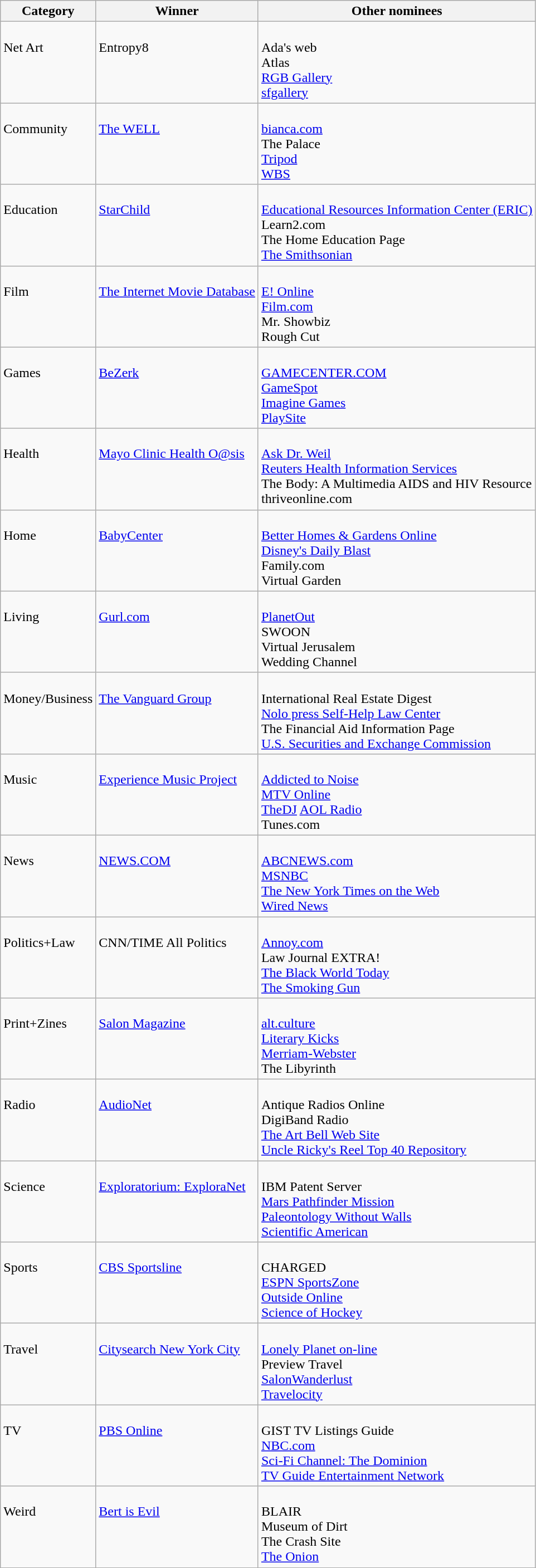<table class="wikitable">
<tr>
<th>Category</th>
<th>Winner</th>
<th>Other nominees</th>
</tr>
<tr valign="top">
<td><br>Net Art</td>
<td><br>Entropy8</td>
<td><br>Ada's web <br>
Atlas <br>
<a href='#'>RGB Gallery</a> <br>
<a href='#'>sfgallery</a></td>
</tr>
<tr valign="top">
<td><br>Community</td>
<td><br><a href='#'>The WELL</a></td>
<td><br><a href='#'>bianca.com</a> <br>
The Palace <br>
<a href='#'>Tripod</a> <br>
<a href='#'>WBS</a></td>
</tr>
<tr valign="top">
<td><br>Education</td>
<td><br><a href='#'>StarChild</a></td>
<td><br><a href='#'>Educational Resources Information Center (ERIC)</a> <br>
Learn2.com <br>
The Home Education Page <br>
<a href='#'>The Smithsonian</a> <br></td>
</tr>
<tr valign="top">
<td><br>Film</td>
<td><br><a href='#'>The Internet Movie Database</a></td>
<td><br><a href='#'>E! Online</a> <br>
<a href='#'>Film.com</a> <br>
Mr. Showbiz <br>
Rough Cut <br></td>
</tr>
<tr valign="top">
<td><br>Games</td>
<td><br><a href='#'>BeZerk</a></td>
<td><br><a href='#'>GAMECENTER.COM</a> <br>
<a href='#'>GameSpot</a> <br>
<a href='#'>Imagine Games</a> <br>
<a href='#'>PlaySite</a> <br></td>
</tr>
<tr valign="top">
<td><br>Health</td>
<td><br><a href='#'>Mayo Clinic Health O@sis</a> <br></td>
<td><br><a href='#'>Ask Dr. Weil</a> <br>
<a href='#'>Reuters Health Information Services</a> <br>
The Body: A Multimedia AIDS and HIV Resource <br>
thriveonline.com <br></td>
</tr>
<tr valign="top">
<td><br>Home</td>
<td><br><a href='#'>BabyCenter</a></td>
<td><br><a href='#'>Better Homes & Gardens Online</a> <br>
<a href='#'>Disney's Daily Blast</a> <br>
Family.com <br>
Virtual Garden <br></td>
</tr>
<tr valign="top">
<td><br>Living</td>
<td><br><a href='#'>Gurl.com</a></td>
<td><br><a href='#'>PlanetOut</a> <br>
SWOON <br>
Virtual Jerusalem <br>
Wedding Channel <br></td>
</tr>
<tr valign="top">
<td><br>Money/Business</td>
<td><br><a href='#'>The Vanguard Group</a></td>
<td><br>International Real Estate Digest <br>
<a href='#'>Nolo press Self-Help Law Center</a> <br>
The Financial Aid Information Page <br>
<a href='#'>U.S. Securities and Exchange Commission</a></td>
</tr>
<tr valign="top">
<td><br>Music</td>
<td><br><a href='#'>Experience Music Project</a> <br></td>
<td><br><a href='#'>Addicted to Noise</a> <br>
<a href='#'>MTV Online</a> <br>
<a href='#'>TheDJ</a> <a href='#'>AOL Radio</a> <br>
Tunes.com <br></td>
</tr>
<tr valign="top">
<td><br>News</td>
<td><br><a href='#'>NEWS.COM</a> <br></td>
<td><br><a href='#'>ABCNEWS.com</a> <br>
<a href='#'>MSNBC</a> <br>
<a href='#'>The New York Times on the Web</a> <br>
<a href='#'>Wired News</a></td>
</tr>
<tr valign="top">
<td><br>Politics+Law</td>
<td><br>CNN/TIME All Politics <br></td>
<td><br><a href='#'>Annoy.com</a> <br>
Law Journal EXTRA! <br>
<a href='#'>The Black World Today</a> <br>
<a href='#'>The Smoking Gun</a></td>
</tr>
<tr valign="top">
<td><br>Print+Zines</td>
<td><br><a href='#'>Salon Magazine</a> <br></td>
<td><br><a href='#'>alt.culture</a> <br>
<a href='#'>Literary Kicks</a> <br>
<a href='#'>Merriam-Webster</a> <br>
The Libyrinth</td>
</tr>
<tr valign="top">
<td><br>Radio</td>
<td><br><a href='#'>AudioNet</a> <br></td>
<td><br>Antique Radios Online <br>
DigiBand Radio <br>
<a href='#'>The Art Bell Web Site</a> <br>
<a href='#'>Uncle Ricky's Reel Top 40 Repository</a></td>
</tr>
<tr valign="top">
<td><br>Science</td>
<td><br><a href='#'>Exploratorium: ExploraNet</a></td>
<td><br>IBM Patent Server <br>
<a href='#'>Mars Pathfinder Mission</a> <br>
<a href='#'>Paleontology Without Walls</a> <br>
<a href='#'>Scientific American</a></td>
</tr>
<tr valign="top">
<td><br>Sports</td>
<td><br><a href='#'>CBS Sportsline</a></td>
<td><br>CHARGED <br>
<a href='#'>ESPN SportsZone</a> <br>
<a href='#'>Outside Online</a> <br>
<a href='#'>Science of Hockey</a></td>
</tr>
<tr valign="top">
<td><br>Travel</td>
<td><br><a href='#'>Citysearch New York City</a></td>
<td><br><a href='#'>Lonely Planet on-line</a> <br>
Preview Travel <br>
<a href='#'>SalonWanderlust</a> <br>
<a href='#'>Travelocity</a></td>
</tr>
<tr valign="top">
<td><br>TV</td>
<td><br><a href='#'>PBS Online</a></td>
<td><br>GIST TV Listings Guide <br>
<a href='#'>NBC.com</a> <br>
<a href='#'>Sci-Fi Channel: The Dominion</a> <br>
<a href='#'>TV Guide Entertainment Network</a></td>
</tr>
<tr valign="top">
<td><br>Weird</td>
<td><br><a href='#'>Bert is Evil</a></td>
<td><br>BLAIR <br>
Museum of Dirt <br>
The Crash Site <br>
<a href='#'>The Onion</a></td>
</tr>
<tr>
</tr>
</table>
